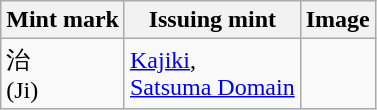<table class="wikitable">
<tr>
<th>Mint mark</th>
<th>Issuing mint</th>
<th>Image</th>
</tr>
<tr>
<td>治<br>(Ji)</td>
<td><a href='#'>Kajiki</a>,<br><a href='#'>Satsuma Domain</a></td>
<td></td>
</tr>
</table>
